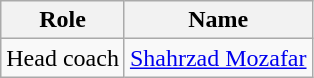<table class="wikitable">
<tr>
<th>Role</th>
<th>Name</th>
</tr>
<tr>
<td>Head coach</td>
<td> <a href='#'>Shahrzad Mozafar</a></td>
</tr>
</table>
